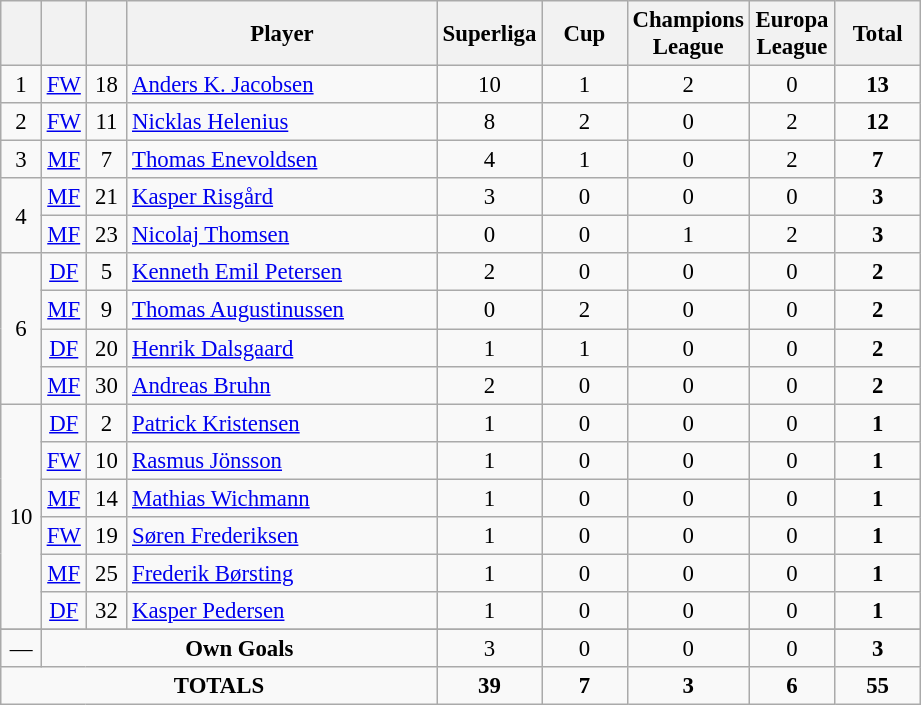<table class="wikitable sortable" style="font-size: 95%; text-align: center;">
<tr>
<th width=20></th>
<th width=20></th>
<th width=20></th>
<th width=200>Player</th>
<th width=50>Superliga</th>
<th width=50>Cup</th>
<th width=50>Champions League</th>
<th width=50>Europa League</th>
<th width=50>Total</th>
</tr>
<tr>
<td rowspan=1>1</td>
<td><a href='#'>FW</a></td>
<td>18</td>
<td align=left> <a href='#'>Anders K. Jacobsen</a></td>
<td>10</td>
<td>1</td>
<td>2</td>
<td>0</td>
<td><strong>13</strong></td>
</tr>
<tr>
<td rowspan=1>2</td>
<td><a href='#'>FW</a></td>
<td>11</td>
<td align=left> <a href='#'>Nicklas Helenius</a></td>
<td>8</td>
<td>2</td>
<td>0</td>
<td>2</td>
<td><strong>12</strong></td>
</tr>
<tr>
<td rowspan=1>3</td>
<td><a href='#'>MF</a></td>
<td>7</td>
<td align=left> <a href='#'>Thomas Enevoldsen</a></td>
<td>4</td>
<td>1</td>
<td>0</td>
<td>2</td>
<td><strong>7</strong></td>
</tr>
<tr>
<td rowspan=2>4</td>
<td><a href='#'>MF</a></td>
<td>21</td>
<td align=left> <a href='#'>Kasper Risgård</a></td>
<td>3</td>
<td>0</td>
<td>0</td>
<td>0</td>
<td><strong>3</strong></td>
</tr>
<tr>
<td><a href='#'>MF</a></td>
<td>23</td>
<td align=left> <a href='#'>Nicolaj Thomsen</a></td>
<td>0</td>
<td>0</td>
<td>1</td>
<td>2</td>
<td><strong>3</strong></td>
</tr>
<tr>
<td rowspan=4>6</td>
<td><a href='#'>DF</a></td>
<td>5</td>
<td align=left> <a href='#'>Kenneth Emil Petersen</a></td>
<td>2</td>
<td>0</td>
<td>0</td>
<td>0</td>
<td><strong>2</strong></td>
</tr>
<tr>
<td><a href='#'>MF</a></td>
<td>9</td>
<td align=left> <a href='#'>Thomas Augustinussen</a></td>
<td>0</td>
<td>2</td>
<td>0</td>
<td>0</td>
<td><strong>2</strong></td>
</tr>
<tr>
<td><a href='#'>DF</a></td>
<td>20</td>
<td align=left> <a href='#'>Henrik Dalsgaard</a></td>
<td>1</td>
<td>1</td>
<td>0</td>
<td>0</td>
<td><strong>2</strong></td>
</tr>
<tr>
<td><a href='#'>MF</a></td>
<td>30</td>
<td align=left> <a href='#'>Andreas Bruhn</a></td>
<td>2</td>
<td>0</td>
<td>0</td>
<td>0</td>
<td><strong>2</strong></td>
</tr>
<tr>
<td rowspan=6>10</td>
<td><a href='#'>DF</a></td>
<td>2</td>
<td align=left> <a href='#'>Patrick Kristensen</a></td>
<td>1</td>
<td>0</td>
<td>0</td>
<td>0</td>
<td><strong>1</strong></td>
</tr>
<tr>
<td><a href='#'>FW</a></td>
<td>10</td>
<td align=left> <a href='#'>Rasmus Jönsson</a></td>
<td>1</td>
<td>0</td>
<td>0</td>
<td>0</td>
<td><strong>1</strong></td>
</tr>
<tr>
<td><a href='#'>MF</a></td>
<td>14</td>
<td align=left> <a href='#'>Mathias Wichmann</a></td>
<td>1</td>
<td>0</td>
<td>0</td>
<td>0</td>
<td><strong>1</strong></td>
</tr>
<tr>
<td><a href='#'>FW</a></td>
<td>19</td>
<td align=left> <a href='#'>Søren Frederiksen</a></td>
<td>1</td>
<td>0</td>
<td>0</td>
<td>0</td>
<td><strong>1</strong></td>
</tr>
<tr>
<td><a href='#'>MF</a></td>
<td>25</td>
<td align=left> <a href='#'>Frederik Børsting</a></td>
<td>1</td>
<td>0</td>
<td>0</td>
<td>0</td>
<td><strong>1</strong></td>
</tr>
<tr>
<td><a href='#'>DF</a></td>
<td>32</td>
<td align=left> <a href='#'>Kasper Pedersen</a></td>
<td>1</td>
<td>0</td>
<td>0</td>
<td>0</td>
<td><strong>1</strong></td>
</tr>
<tr>
</tr>
<tr>
<td>—</td>
<td colspan="3"><strong>Own Goals</strong></td>
<td>3</td>
<td>0</td>
<td>0</td>
<td>0</td>
<td><strong>3</strong></td>
</tr>
<tr>
<td colspan="4"><strong>TOTALS</strong></td>
<td><strong>39</strong></td>
<td><strong>7</strong></td>
<td><strong>3</strong></td>
<td><strong>6</strong></td>
<td><strong>55</strong></td>
</tr>
</table>
